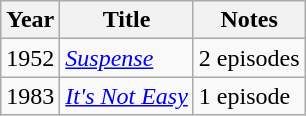<table class="wikitable sortable">
<tr>
<th>Year</th>
<th>Title</th>
<th class= "unsortable">Notes</th>
</tr>
<tr>
<td>1952</td>
<td><em><a href='#'>Suspense</a></em></td>
<td>2 episodes</td>
</tr>
<tr>
<td>1983</td>
<td><em><a href='#'>It's Not Easy</a></em></td>
<td>1 episode</td>
</tr>
</table>
